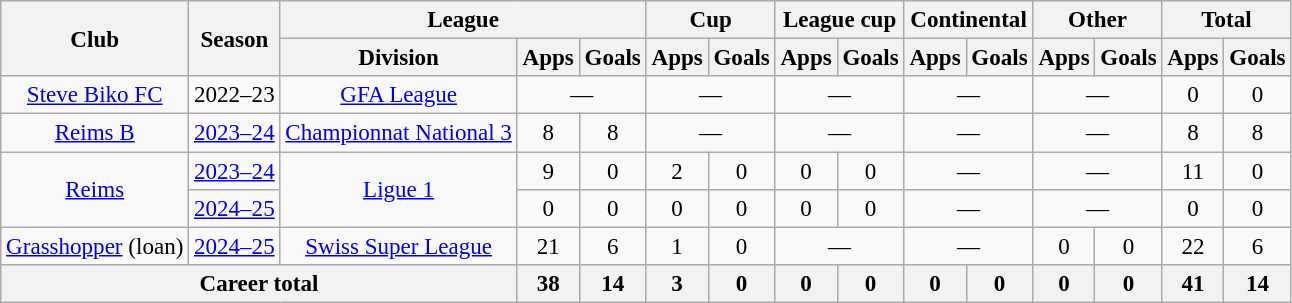<table class="wikitable" style="text-align: center; font-size:96%">
<tr>
<th rowspan="2">Club</th>
<th rowspan="2">Season</th>
<th colspan="3">League</th>
<th colspan="2">Cup</th>
<th colspan="2">League cup</th>
<th colspan="2">Continental</th>
<th colspan="2">Other</th>
<th colspan="2">Total</th>
</tr>
<tr>
<th>Division</th>
<th>Apps</th>
<th>Goals</th>
<th>Apps</th>
<th>Goals</th>
<th>Apps</th>
<th>Goals</th>
<th>Apps</th>
<th>Goals</th>
<th>Apps</th>
<th>Goals</th>
<th>Apps</th>
<th>Goals</th>
</tr>
<tr>
<td rowspan="1"><a href='#'>Steve Biko FC</a></td>
<td>2022–23</td>
<td><a href='#'>GFA League</a></td>
<td colspan="2">—</td>
<td colspan="2">—</td>
<td colspan="2">—</td>
<td colspan="2">—</td>
<td colspan="2">—</td>
<td>0</td>
<td>0</td>
</tr>
<tr>
<td><a href='#'>Reims B</a></td>
<td><a href='#'>2023–24</a></td>
<td><a href='#'>Championnat National 3</a></td>
<td>8</td>
<td>8</td>
<td colspan=2>—</td>
<td colspan=2>—</td>
<td colspan=2>—</td>
<td colspan=2>—</td>
<td>8</td>
<td>8</td>
</tr>
<tr>
<td rowspan=2><a href='#'>Reims</a></td>
<td><a href='#'>2023–24</a></td>
<td rowspan=2><a href='#'>Ligue 1</a></td>
<td>9</td>
<td>0</td>
<td>2</td>
<td>0</td>
<td>0</td>
<td>0</td>
<td colspan=2>—</td>
<td colspan=2>—</td>
<td>11</td>
<td>0</td>
</tr>
<tr>
<td><a href='#'>2024–25</a></td>
<td>0</td>
<td>0</td>
<td>0</td>
<td>0</td>
<td>0</td>
<td>0</td>
<td colspan=2>—</td>
<td colspan=2>—</td>
<td>0</td>
<td>0</td>
</tr>
<tr>
<td><a href='#'>Grasshopper</a> (loan)</td>
<td><a href='#'>2024–25</a></td>
<td><a href='#'>Swiss Super League</a></td>
<td>21</td>
<td>6</td>
<td>1</td>
<td>0</td>
<td colspan=2>—</td>
<td colspan=2>—</td>
<td>0</td>
<td>0</td>
<td>22</td>
<td>6</td>
</tr>
<tr>
<th colspan="3">Career total</th>
<th>38</th>
<th>14</th>
<th>3</th>
<th>0</th>
<th>0</th>
<th>0</th>
<th>0</th>
<th>0</th>
<th>0</th>
<th>0</th>
<th>41</th>
<th>14</th>
</tr>
</table>
